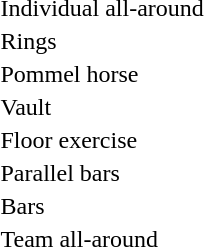<table>
<tr>
<td>Individual all-around</td>
<td></td>
<td></td>
<td></td>
</tr>
<tr>
<td>Rings</td>
<td></td>
<td></td>
<td></td>
</tr>
<tr>
<td>Pommel horse</td>
<td></td>
<td></td>
<td></td>
</tr>
<tr>
<td>Vault</td>
<td></td>
<td></td>
<td></td>
</tr>
<tr>
<td>Floor exercise</td>
<td></td>
<td></td>
<td></td>
</tr>
<tr>
<td>Parallel bars</td>
<td></td>
<td></td>
<td></td>
</tr>
<tr>
<td>Bars</td>
<td></td>
<td></td>
<td></td>
</tr>
<tr>
<td>Team all-around</td>
<td></td>
<td></td>
<td></td>
</tr>
</table>
